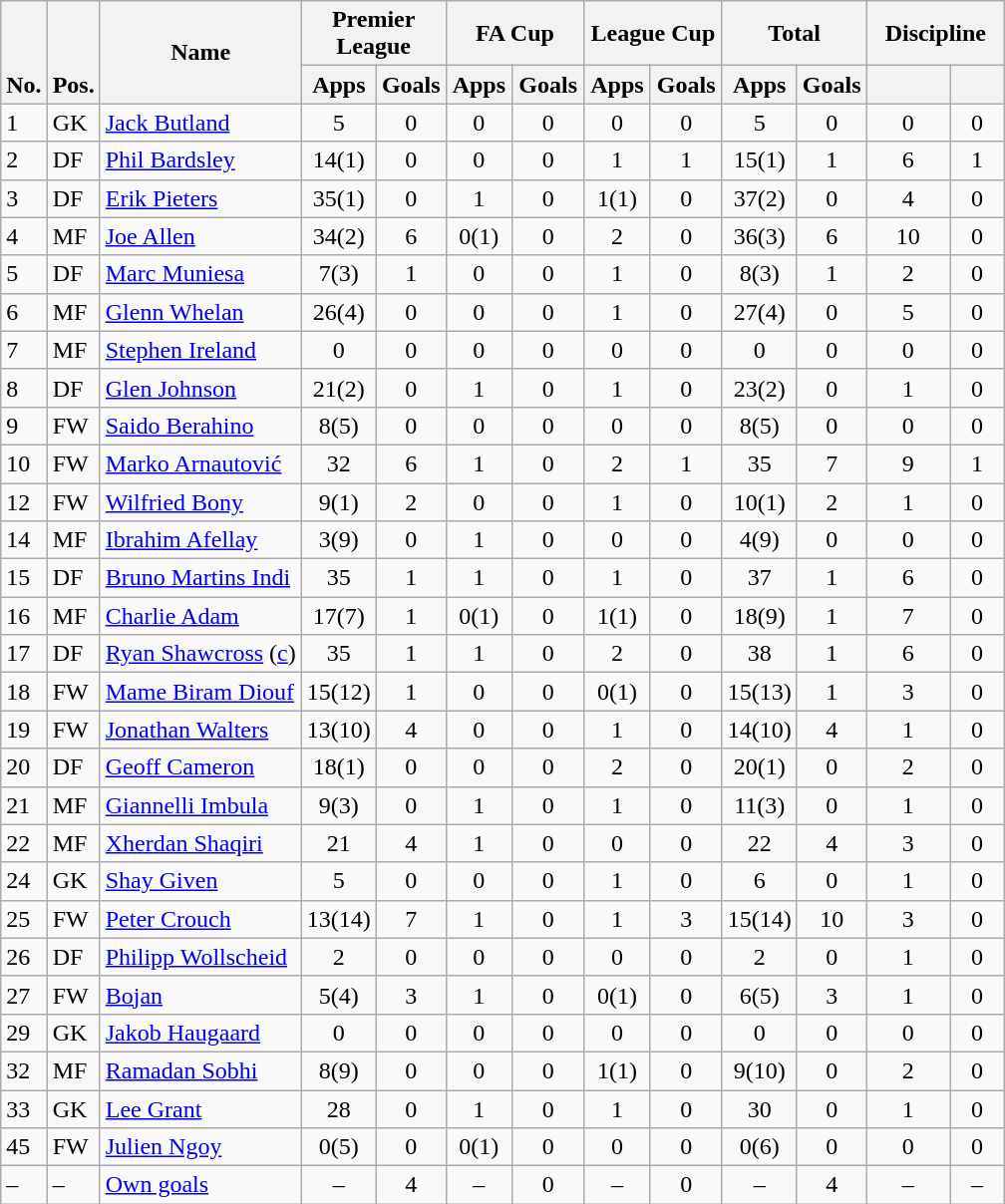<table class="wikitable" style="text-align:center">
<tr>
<th rowspan="2" valign="bottom">No.</th>
<th rowspan="2" valign="bottom">Pos.</th>
<th rowspan="2">Name</th>
<th colspan="2" width="85">Premier League</th>
<th colspan="2" width="85">FA Cup</th>
<th colspan="2" width="85">League Cup</th>
<th colspan="2" width="85">Total</th>
<th colspan="2" width="85">Discipline</th>
</tr>
<tr>
<th>Apps</th>
<th>Goals</th>
<th>Apps</th>
<th>Goals</th>
<th>Apps</th>
<th>Goals</th>
<th>Apps</th>
<th>Goals</th>
<th></th>
<th></th>
</tr>
<tr>
<td align="left">1</td>
<td align="left">GK</td>
<td align="left"> <a href='#'>Jack Butland</a></td>
<td>5</td>
<td>0</td>
<td>0</td>
<td>0</td>
<td>0</td>
<td>0</td>
<td>5</td>
<td>0</td>
<td>0</td>
<td>0</td>
</tr>
<tr>
<td align="left">2</td>
<td align="left">DF</td>
<td align="left"> <a href='#'>Phil Bardsley</a></td>
<td>14(1)</td>
<td>0</td>
<td>0</td>
<td>0</td>
<td>1</td>
<td>1</td>
<td>15(1)</td>
<td>1</td>
<td>6</td>
<td>1</td>
</tr>
<tr>
<td align="left">3</td>
<td align="left">DF</td>
<td align="left"> <a href='#'>Erik Pieters</a></td>
<td>35(1)</td>
<td>0</td>
<td>1</td>
<td>0</td>
<td>1(1)</td>
<td>0</td>
<td>37(2)</td>
<td>0</td>
<td>4</td>
<td>0</td>
</tr>
<tr>
<td align="left">4</td>
<td align="left">MF</td>
<td align="left"> <a href='#'>Joe Allen</a></td>
<td>34(2)</td>
<td>6</td>
<td>0(1)</td>
<td>0</td>
<td>2</td>
<td>0</td>
<td>36(3)</td>
<td>6</td>
<td>10</td>
<td>0</td>
</tr>
<tr>
<td align="left">5</td>
<td align="left">DF</td>
<td align="left"> <a href='#'>Marc Muniesa</a></td>
<td>7(3)</td>
<td>1</td>
<td>0</td>
<td>0</td>
<td>1</td>
<td>0</td>
<td>8(3)</td>
<td>1</td>
<td>2</td>
<td>0</td>
</tr>
<tr>
<td align="left">6</td>
<td align="left">MF</td>
<td align="left"> <a href='#'>Glenn Whelan</a></td>
<td>26(4)</td>
<td>0</td>
<td>0</td>
<td>0</td>
<td>1</td>
<td>0</td>
<td>27(4)</td>
<td>0</td>
<td>5</td>
<td>0</td>
</tr>
<tr>
<td align="left">7</td>
<td align="left">MF</td>
<td align="left"> <a href='#'>Stephen Ireland</a></td>
<td>0</td>
<td>0</td>
<td>0</td>
<td>0</td>
<td>0</td>
<td>0</td>
<td>0</td>
<td>0</td>
<td>0</td>
<td>0</td>
</tr>
<tr>
<td align="left">8</td>
<td align="left">DF</td>
<td align="left"> <a href='#'>Glen Johnson</a></td>
<td>21(2)</td>
<td>0</td>
<td>1</td>
<td>0</td>
<td>1</td>
<td>0</td>
<td>23(2)</td>
<td>0</td>
<td>1</td>
<td>0</td>
</tr>
<tr>
<td align="left">9</td>
<td align="left">FW</td>
<td align="left"> <a href='#'>Saido Berahino</a></td>
<td>8(5)</td>
<td>0</td>
<td>0</td>
<td>0</td>
<td>0</td>
<td>0</td>
<td>8(5)</td>
<td>0</td>
<td>0</td>
<td>0</td>
</tr>
<tr>
<td align="left">10</td>
<td align="left">FW</td>
<td align="left"> <a href='#'>Marko Arnautović</a></td>
<td>32</td>
<td>6</td>
<td>1</td>
<td>0</td>
<td>2</td>
<td>1</td>
<td>35</td>
<td>7</td>
<td>9</td>
<td>1</td>
</tr>
<tr>
<td align="left">12</td>
<td align="left">FW</td>
<td align="left"> <a href='#'>Wilfried Bony</a></td>
<td>9(1)</td>
<td>2</td>
<td>0</td>
<td>0</td>
<td>1</td>
<td>0</td>
<td>10(1)</td>
<td>2</td>
<td>1</td>
<td>0</td>
</tr>
<tr>
<td align="left">14</td>
<td align="left">MF</td>
<td align="left"> <a href='#'>Ibrahim Afellay</a></td>
<td>3(9)</td>
<td>0</td>
<td>1</td>
<td>0</td>
<td>0</td>
<td>0</td>
<td>4(9)</td>
<td>0</td>
<td>0</td>
<td>0</td>
</tr>
<tr>
<td align="left">15</td>
<td align="left">DF</td>
<td align="left"> <a href='#'>Bruno Martins Indi</a></td>
<td>35</td>
<td>1</td>
<td>1</td>
<td>0</td>
<td>1</td>
<td>0</td>
<td>37</td>
<td>1</td>
<td>6</td>
<td>0</td>
</tr>
<tr>
<td align="left">16</td>
<td align="left">MF</td>
<td align="left"> <a href='#'>Charlie Adam</a></td>
<td>17(7)</td>
<td>1</td>
<td>0(1)</td>
<td>0</td>
<td>1(1)</td>
<td>0</td>
<td>18(9)</td>
<td>1</td>
<td>7</td>
<td>0</td>
</tr>
<tr>
<td align="left">17</td>
<td align="left">DF</td>
<td align="left"> <a href='#'>Ryan Shawcross</a> (<a href='#'>c</a>)</td>
<td>35</td>
<td>1</td>
<td>1</td>
<td>0</td>
<td>2</td>
<td>0</td>
<td>38</td>
<td>1</td>
<td>6</td>
<td>0</td>
</tr>
<tr>
<td align="left">18</td>
<td align="left">FW</td>
<td align="left"> <a href='#'>Mame Biram Diouf</a></td>
<td>15(12)</td>
<td>1</td>
<td>0</td>
<td>0</td>
<td>0(1)</td>
<td>0</td>
<td>15(13)</td>
<td>1</td>
<td>3</td>
<td>0</td>
</tr>
<tr>
<td align="left">19</td>
<td align="left">FW</td>
<td align="left"> <a href='#'>Jonathan Walters</a></td>
<td>13(10)</td>
<td>4</td>
<td>0</td>
<td>0</td>
<td>1</td>
<td>0</td>
<td>14(10)</td>
<td>4</td>
<td>1</td>
<td>0</td>
</tr>
<tr>
<td align="left">20</td>
<td align="left">DF</td>
<td align="left"> <a href='#'>Geoff Cameron</a></td>
<td>18(1)</td>
<td>0</td>
<td>0</td>
<td>0</td>
<td>2</td>
<td>0</td>
<td>20(1)</td>
<td>0</td>
<td>2</td>
<td>0</td>
</tr>
<tr>
<td align="left">21</td>
<td align="left">MF</td>
<td align="left"> <a href='#'>Giannelli Imbula</a></td>
<td>9(3)</td>
<td>0</td>
<td>1</td>
<td>0</td>
<td>1</td>
<td>0</td>
<td>11(3)</td>
<td>0</td>
<td>1</td>
<td>0</td>
</tr>
<tr>
<td align="left">22</td>
<td align="left">MF</td>
<td align="left"> <a href='#'>Xherdan Shaqiri</a></td>
<td>21</td>
<td>4</td>
<td>1</td>
<td>0</td>
<td>0</td>
<td>0</td>
<td>22</td>
<td>4</td>
<td>3</td>
<td>0</td>
</tr>
<tr>
<td align="left">24</td>
<td align="left">GK</td>
<td align="left"> <a href='#'>Shay Given</a></td>
<td>5</td>
<td>0</td>
<td>0</td>
<td>0</td>
<td>1</td>
<td>0</td>
<td>6</td>
<td>0</td>
<td>1</td>
<td>0</td>
</tr>
<tr>
<td align="left">25</td>
<td align="left">FW</td>
<td align="left"> <a href='#'>Peter Crouch</a></td>
<td>13(14)</td>
<td>7</td>
<td>1</td>
<td>0</td>
<td>1</td>
<td>3</td>
<td>15(14)</td>
<td>10</td>
<td>3</td>
<td>0</td>
</tr>
<tr>
<td align="left">26</td>
<td align="left">DF</td>
<td align="left"> <a href='#'>Philipp Wollscheid</a></td>
<td>2</td>
<td>0</td>
<td>0</td>
<td>0</td>
<td>0</td>
<td>0</td>
<td>2</td>
<td>0</td>
<td>1</td>
<td>0</td>
</tr>
<tr>
<td align="left">27</td>
<td align="left">FW</td>
<td align="left"> <a href='#'>Bojan</a></td>
<td>5(4)</td>
<td>3</td>
<td>1</td>
<td>0</td>
<td>0(1)</td>
<td>0</td>
<td>6(5)</td>
<td>3</td>
<td>1</td>
<td>0</td>
</tr>
<tr>
<td align="left">29</td>
<td align="left">GK</td>
<td align="left"> <a href='#'>Jakob Haugaard</a></td>
<td>0</td>
<td>0</td>
<td>0</td>
<td>0</td>
<td>0</td>
<td>0</td>
<td>0</td>
<td>0</td>
<td>0</td>
<td>0</td>
</tr>
<tr>
<td align="left">32</td>
<td align="left">MF</td>
<td align="left"> <a href='#'>Ramadan Sobhi</a></td>
<td>8(9)</td>
<td>0</td>
<td>0</td>
<td>0</td>
<td>1(1)</td>
<td>0</td>
<td>9(10)</td>
<td>0</td>
<td>2</td>
<td>0</td>
</tr>
<tr>
<td align="left">33</td>
<td align="left">GK</td>
<td align="left"> <a href='#'>Lee Grant</a></td>
<td>28</td>
<td>0</td>
<td>1</td>
<td>0</td>
<td>1</td>
<td>0</td>
<td>30</td>
<td>0</td>
<td>1</td>
<td>0</td>
</tr>
<tr>
<td align="left">45</td>
<td align="left">FW</td>
<td align="left"> <a href='#'>Julien Ngoy</a></td>
<td>0(5)</td>
<td>0</td>
<td>0(1)</td>
<td>0</td>
<td>0</td>
<td>0</td>
<td>0(6)</td>
<td>0</td>
<td>0</td>
<td>0</td>
</tr>
<tr>
<td align="left">–</td>
<td align="left">–</td>
<td align="left"><a href='#'>Own goals</a></td>
<td>–</td>
<td>4</td>
<td>–</td>
<td>0</td>
<td>–</td>
<td>0</td>
<td>–</td>
<td>4</td>
<td>–</td>
<td>–</td>
</tr>
</table>
